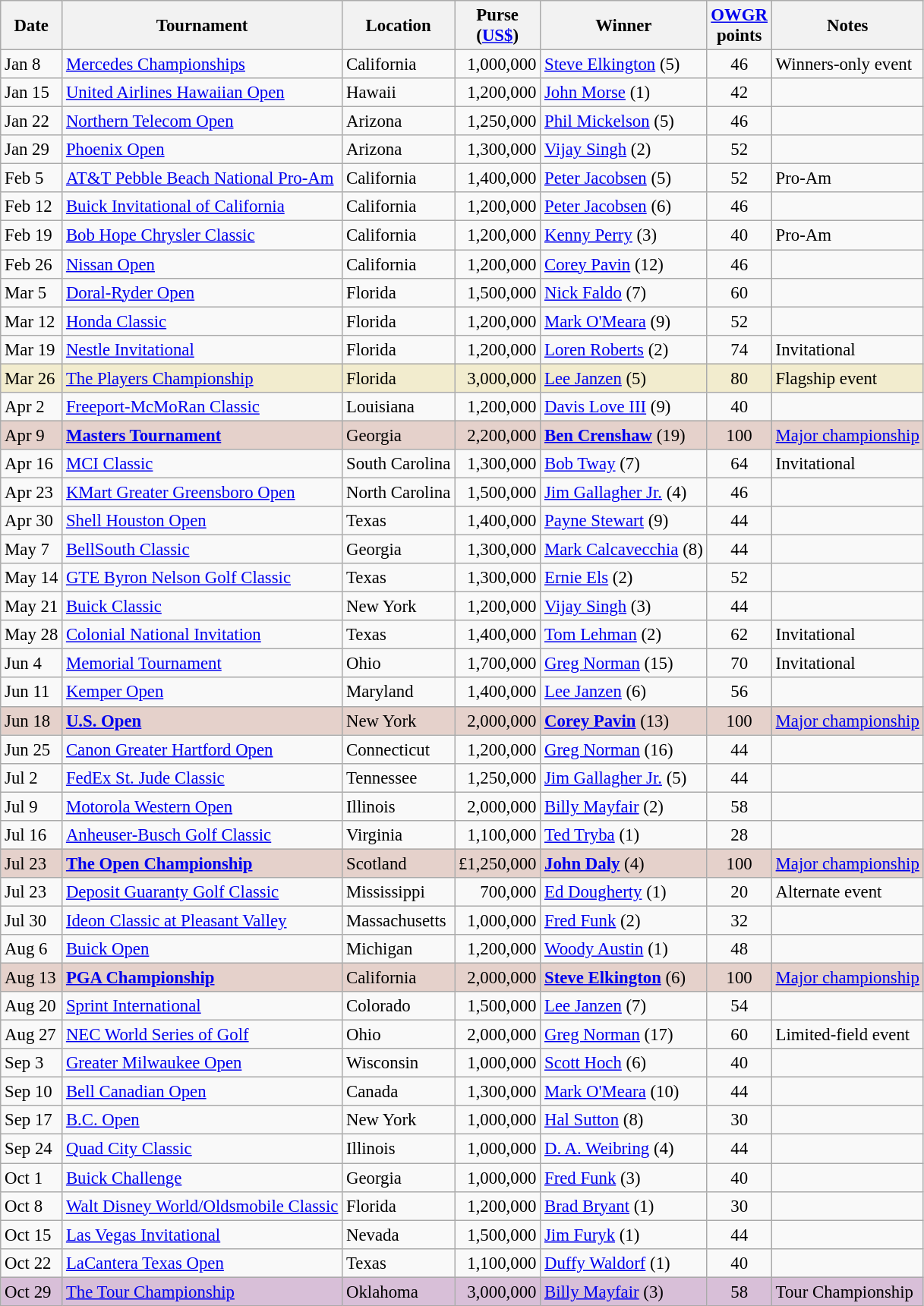<table class="wikitable" style="font-size:95%">
<tr>
<th>Date</th>
<th>Tournament</th>
<th>Location</th>
<th>Purse<br>(<a href='#'>US$</a>)</th>
<th>Winner</th>
<th><a href='#'>OWGR</a><br>points</th>
<th>Notes</th>
</tr>
<tr>
<td>Jan 8</td>
<td><a href='#'>Mercedes Championships</a></td>
<td>California</td>
<td align=right>1,000,000</td>
<td> <a href='#'>Steve Elkington</a> (5)</td>
<td align=center>46</td>
<td>Winners-only event</td>
</tr>
<tr>
<td>Jan 15</td>
<td><a href='#'>United Airlines Hawaiian Open</a></td>
<td>Hawaii</td>
<td align=right>1,200,000</td>
<td> <a href='#'>John Morse</a> (1)</td>
<td align=center>42</td>
<td></td>
</tr>
<tr>
<td>Jan 22</td>
<td><a href='#'>Northern Telecom Open</a></td>
<td>Arizona</td>
<td align=right>1,250,000</td>
<td> <a href='#'>Phil Mickelson</a> (5)</td>
<td align=center>46</td>
<td></td>
</tr>
<tr>
<td>Jan 29</td>
<td><a href='#'>Phoenix Open</a></td>
<td>Arizona</td>
<td align=right>1,300,000</td>
<td> <a href='#'>Vijay Singh</a> (2)</td>
<td align=center>52</td>
<td></td>
</tr>
<tr>
<td>Feb 5</td>
<td><a href='#'>AT&T Pebble Beach National Pro-Am</a></td>
<td>California</td>
<td align=right>1,400,000</td>
<td> <a href='#'>Peter Jacobsen</a> (5)</td>
<td align=center>52</td>
<td>Pro-Am</td>
</tr>
<tr>
<td>Feb 12</td>
<td><a href='#'>Buick Invitational of California</a></td>
<td>California</td>
<td align=right>1,200,000</td>
<td> <a href='#'>Peter Jacobsen</a> (6)</td>
<td align=center>46</td>
<td></td>
</tr>
<tr>
<td>Feb 19</td>
<td><a href='#'>Bob Hope Chrysler Classic</a></td>
<td>California</td>
<td align=right>1,200,000</td>
<td> <a href='#'>Kenny Perry</a> (3)</td>
<td align=center>40</td>
<td>Pro-Am</td>
</tr>
<tr>
<td>Feb 26</td>
<td><a href='#'>Nissan Open</a></td>
<td>California</td>
<td align=right>1,200,000</td>
<td> <a href='#'>Corey Pavin</a> (12)</td>
<td align=center>46</td>
<td></td>
</tr>
<tr>
<td>Mar 5</td>
<td><a href='#'>Doral-Ryder Open</a></td>
<td>Florida</td>
<td align=right>1,500,000</td>
<td> <a href='#'>Nick Faldo</a> (7)</td>
<td align=center>60</td>
<td></td>
</tr>
<tr>
<td>Mar 12</td>
<td><a href='#'>Honda Classic</a></td>
<td>Florida</td>
<td align=right>1,200,000</td>
<td> <a href='#'>Mark O'Meara</a> (9)</td>
<td align=center>52</td>
<td></td>
</tr>
<tr>
<td>Mar 19</td>
<td><a href='#'>Nestle Invitational</a></td>
<td>Florida</td>
<td align=right>1,200,000</td>
<td> <a href='#'>Loren Roberts</a> (2)</td>
<td align=center>74</td>
<td>Invitational</td>
</tr>
<tr style="background:#f2ecce;">
<td>Mar 26</td>
<td><a href='#'>The Players Championship</a></td>
<td>Florida</td>
<td align=right>3,000,000</td>
<td> <a href='#'>Lee Janzen</a> (5)</td>
<td align=center>80</td>
<td>Flagship event</td>
</tr>
<tr>
<td>Apr 2</td>
<td><a href='#'>Freeport-McMoRan Classic</a></td>
<td>Louisiana</td>
<td align=right>1,200,000</td>
<td> <a href='#'>Davis Love III</a> (9)</td>
<td align=center>40</td>
<td></td>
</tr>
<tr style="background:#e5d1cb;">
<td>Apr 9</td>
<td><strong><a href='#'>Masters Tournament</a></strong></td>
<td>Georgia</td>
<td align=right>2,200,000</td>
<td> <strong><a href='#'>Ben Crenshaw</a></strong> (19)</td>
<td align=center>100</td>
<td><a href='#'>Major championship</a></td>
</tr>
<tr>
<td>Apr 16</td>
<td><a href='#'>MCI Classic</a></td>
<td>South Carolina</td>
<td align=right>1,300,000</td>
<td> <a href='#'>Bob Tway</a> (7)</td>
<td align=center>64</td>
<td>Invitational</td>
</tr>
<tr>
<td>Apr 23</td>
<td><a href='#'>KMart Greater Greensboro Open</a></td>
<td>North Carolina</td>
<td align=right>1,500,000</td>
<td> <a href='#'>Jim Gallagher Jr.</a> (4)</td>
<td align=center>46</td>
<td></td>
</tr>
<tr>
<td>Apr 30</td>
<td><a href='#'>Shell Houston Open</a></td>
<td>Texas</td>
<td align=right>1,400,000</td>
<td> <a href='#'>Payne Stewart</a> (9)</td>
<td align=center>44</td>
<td></td>
</tr>
<tr>
<td>May 7</td>
<td><a href='#'>BellSouth Classic</a></td>
<td>Georgia</td>
<td align=right>1,300,000</td>
<td> <a href='#'>Mark Calcavecchia</a> (8)</td>
<td align=center>44</td>
<td></td>
</tr>
<tr>
<td>May 14</td>
<td><a href='#'>GTE Byron Nelson Golf Classic</a></td>
<td>Texas</td>
<td align=right>1,300,000</td>
<td> <a href='#'>Ernie Els</a> (2)</td>
<td align=center>52</td>
<td></td>
</tr>
<tr>
<td>May 21</td>
<td><a href='#'>Buick Classic</a></td>
<td>New York</td>
<td align=right>1,200,000</td>
<td> <a href='#'>Vijay Singh</a> (3)</td>
<td align=center>44</td>
<td></td>
</tr>
<tr>
<td>May 28</td>
<td><a href='#'>Colonial National Invitation</a></td>
<td>Texas</td>
<td align=right>1,400,000</td>
<td> <a href='#'>Tom Lehman</a> (2)</td>
<td align=center>62</td>
<td>Invitational</td>
</tr>
<tr>
<td>Jun 4</td>
<td><a href='#'>Memorial Tournament</a></td>
<td>Ohio</td>
<td align=right>1,700,000</td>
<td> <a href='#'>Greg Norman</a> (15)</td>
<td align=center>70</td>
<td>Invitational</td>
</tr>
<tr>
<td>Jun 11</td>
<td><a href='#'>Kemper Open</a></td>
<td>Maryland</td>
<td align=right>1,400,000</td>
<td> <a href='#'>Lee Janzen</a> (6)</td>
<td align=center>56</td>
<td></td>
</tr>
<tr style="background:#e5d1cb;">
<td>Jun 18</td>
<td><strong><a href='#'>U.S. Open</a></strong></td>
<td>New York</td>
<td align=right>2,000,000</td>
<td> <strong><a href='#'>Corey Pavin</a></strong> (13)</td>
<td align=center>100</td>
<td><a href='#'>Major championship</a></td>
</tr>
<tr>
<td>Jun 25</td>
<td><a href='#'>Canon Greater Hartford Open</a></td>
<td>Connecticut</td>
<td align=right>1,200,000</td>
<td> <a href='#'>Greg Norman</a> (16)</td>
<td align=center>44</td>
<td></td>
</tr>
<tr>
<td>Jul 2</td>
<td><a href='#'>FedEx St. Jude Classic</a></td>
<td>Tennessee</td>
<td align=right>1,250,000</td>
<td> <a href='#'>Jim Gallagher Jr.</a> (5)</td>
<td align=center>44</td>
<td></td>
</tr>
<tr>
<td>Jul 9</td>
<td><a href='#'>Motorola Western Open</a></td>
<td>Illinois</td>
<td align=right>2,000,000</td>
<td> <a href='#'>Billy Mayfair</a> (2)</td>
<td align=center>58</td>
<td></td>
</tr>
<tr>
<td>Jul 16</td>
<td><a href='#'>Anheuser-Busch Golf Classic</a></td>
<td>Virginia</td>
<td align=right>1,100,000</td>
<td> <a href='#'>Ted Tryba</a> (1)</td>
<td align=center>28</td>
<td></td>
</tr>
<tr style="background:#e5d1cb;">
<td>Jul 23</td>
<td><strong><a href='#'>The Open Championship</a></strong></td>
<td>Scotland</td>
<td align=right>£1,250,000</td>
<td> <strong><a href='#'>John Daly</a></strong> (4)</td>
<td align=center>100</td>
<td><a href='#'>Major championship</a></td>
</tr>
<tr>
<td>Jul 23</td>
<td><a href='#'>Deposit Guaranty Golf Classic</a></td>
<td>Mississippi</td>
<td align=right>700,000</td>
<td> <a href='#'>Ed Dougherty</a> (1)</td>
<td align=center>20</td>
<td>Alternate event</td>
</tr>
<tr>
<td>Jul 30</td>
<td><a href='#'>Ideon Classic at Pleasant Valley</a></td>
<td>Massachusetts</td>
<td align=right>1,000,000</td>
<td> <a href='#'>Fred Funk</a> (2)</td>
<td align=center>32</td>
<td></td>
</tr>
<tr>
<td>Aug 6</td>
<td><a href='#'>Buick Open</a></td>
<td>Michigan</td>
<td align=right>1,200,000</td>
<td> <a href='#'>Woody Austin</a> (1)</td>
<td align=center>48</td>
<td></td>
</tr>
<tr style="background:#e5d1cb;">
<td>Aug 13</td>
<td><strong><a href='#'>PGA Championship</a></strong></td>
<td>California</td>
<td align=right>2,000,000</td>
<td> <strong><a href='#'>Steve Elkington</a></strong> (6)</td>
<td align=center>100</td>
<td><a href='#'>Major championship</a></td>
</tr>
<tr>
<td>Aug 20</td>
<td><a href='#'>Sprint International</a></td>
<td>Colorado</td>
<td align=right>1,500,000</td>
<td> <a href='#'>Lee Janzen</a> (7)</td>
<td align=center>54</td>
<td></td>
</tr>
<tr>
<td>Aug 27</td>
<td><a href='#'>NEC World Series of Golf</a></td>
<td>Ohio</td>
<td align=right>2,000,000</td>
<td> <a href='#'>Greg Norman</a> (17)</td>
<td align=center>60</td>
<td>Limited-field event</td>
</tr>
<tr>
<td>Sep 3</td>
<td><a href='#'>Greater Milwaukee Open</a></td>
<td>Wisconsin</td>
<td align=right>1,000,000</td>
<td> <a href='#'>Scott Hoch</a> (6)</td>
<td align=center>40</td>
<td></td>
</tr>
<tr>
<td>Sep 10</td>
<td><a href='#'>Bell Canadian Open</a></td>
<td>Canada</td>
<td align=right>1,300,000</td>
<td> <a href='#'>Mark O'Meara</a> (10)</td>
<td align=center>44</td>
<td></td>
</tr>
<tr>
<td>Sep 17</td>
<td><a href='#'>B.C. Open</a></td>
<td>New York</td>
<td align=right>1,000,000</td>
<td> <a href='#'>Hal Sutton</a> (8)</td>
<td align=center>30</td>
<td></td>
</tr>
<tr>
<td>Sep 24</td>
<td><a href='#'>Quad City Classic</a></td>
<td>Illinois</td>
<td align=right>1,000,000</td>
<td> <a href='#'>D. A. Weibring</a> (4)</td>
<td align=center>44</td>
<td></td>
</tr>
<tr>
<td>Oct 1</td>
<td><a href='#'>Buick Challenge</a></td>
<td>Georgia</td>
<td align=right>1,000,000</td>
<td> <a href='#'>Fred Funk</a> (3)</td>
<td align=center>40</td>
<td></td>
</tr>
<tr>
<td>Oct 8</td>
<td><a href='#'>Walt Disney World/Oldsmobile Classic</a></td>
<td>Florida</td>
<td align=right>1,200,000</td>
<td> <a href='#'>Brad Bryant</a> (1)</td>
<td align=center>30</td>
<td></td>
</tr>
<tr>
<td>Oct 15</td>
<td><a href='#'>Las Vegas Invitational</a></td>
<td>Nevada</td>
<td align=right>1,500,000</td>
<td> <a href='#'>Jim Furyk</a> (1)</td>
<td align=center>44</td>
<td></td>
</tr>
<tr>
<td>Oct 22</td>
<td><a href='#'>LaCantera Texas Open</a></td>
<td>Texas</td>
<td align=right>1,100,000</td>
<td> <a href='#'>Duffy Waldorf</a> (1)</td>
<td align=center>40</td>
<td></td>
</tr>
<tr style="background:thistle;">
<td>Oct 29</td>
<td><a href='#'>The Tour Championship</a></td>
<td>Oklahoma</td>
<td align=right>3,000,000</td>
<td> <a href='#'>Billy Mayfair</a> (3)</td>
<td align=center>58</td>
<td>Tour Championship</td>
</tr>
</table>
